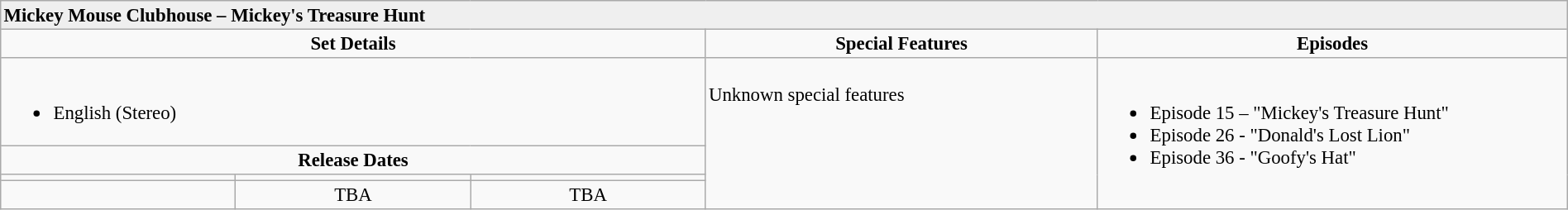<table border="2" cellpadding="2" cellspacing="0" style="width:100%; margin:0 1em 0 0; background:#f9f9f9; border:1px #aaa solid; border-collapse:collapse; font-size:95%;">
<tr style="background:#EFEFEF">
<td colspan="7"><strong>Mickey Mouse Clubhouse – Mickey's Treasure Hunt</strong></td>
</tr>
<tr style="text-align:center;">
<td style="width:45%;" colspan="3"><strong>Set Details</strong></td>
<td style="width:25%; "><strong>Special Features</strong></td>
<td style="width:30%; "><strong>Episodes</strong></td>
</tr>
<tr valign="top">
<td colspan="3" style="text-align:left;"><br><ul><li>English (Stereo)</li></ul></td>
<td rowspan="4" style="text-align:left;"><br>Unknown special features</td>
<td rowspan="4" style="text-align:left;"><br><ul><li>Episode 15 – "Mickey's Treasure Hunt"</li><li>Episode 26 - "Donald's Lost Lion"</li><li>Episode 36 - "Goofy's Hat"</li></ul></td>
</tr>
<tr>
<td colspan="3"  style="width:45%; text-align:center;"><strong>Release Dates</strong></td>
</tr>
<tr style="text-align:center;">
<td style="width:15%; "></td>
<td style="width:15%; "></td>
<td style="width:15%; "></td>
</tr>
<tr>
<td style="text-align:center;"></td>
<td style="text-align:center;">TBA</td>
<td style="text-align:center;">TBA</td>
</tr>
</table>
